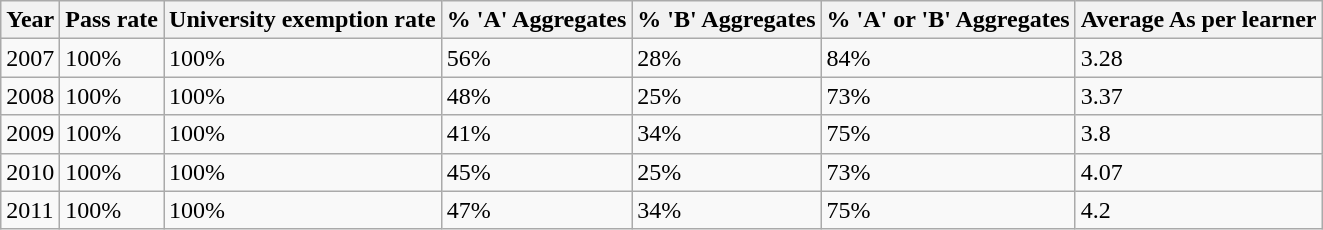<table class="wikitable sortable">
<tr>
<th>Year</th>
<th>Pass rate</th>
<th>University exemption rate</th>
<th>% 'A' Aggregates</th>
<th>% 'B' Aggregates</th>
<th>% 'A' or 'B' Aggregates</th>
<th>Average As per learner</th>
</tr>
<tr>
<td>2007</td>
<td>100%</td>
<td>100%</td>
<td>56%</td>
<td>28%</td>
<td>84%</td>
<td>3.28</td>
</tr>
<tr>
<td>2008</td>
<td>100%</td>
<td>100%</td>
<td>48%</td>
<td>25%</td>
<td>73%</td>
<td>3.37</td>
</tr>
<tr>
<td>2009</td>
<td>100%</td>
<td>100%</td>
<td>41%</td>
<td>34%</td>
<td>75%</td>
<td>3.8</td>
</tr>
<tr>
<td>2010</td>
<td>100%</td>
<td>100%</td>
<td>45%</td>
<td>25%</td>
<td>73%</td>
<td>4.07</td>
</tr>
<tr>
<td>2011</td>
<td>100%</td>
<td>100%</td>
<td>47%</td>
<td>34%</td>
<td>75%</td>
<td>4.2</td>
</tr>
</table>
